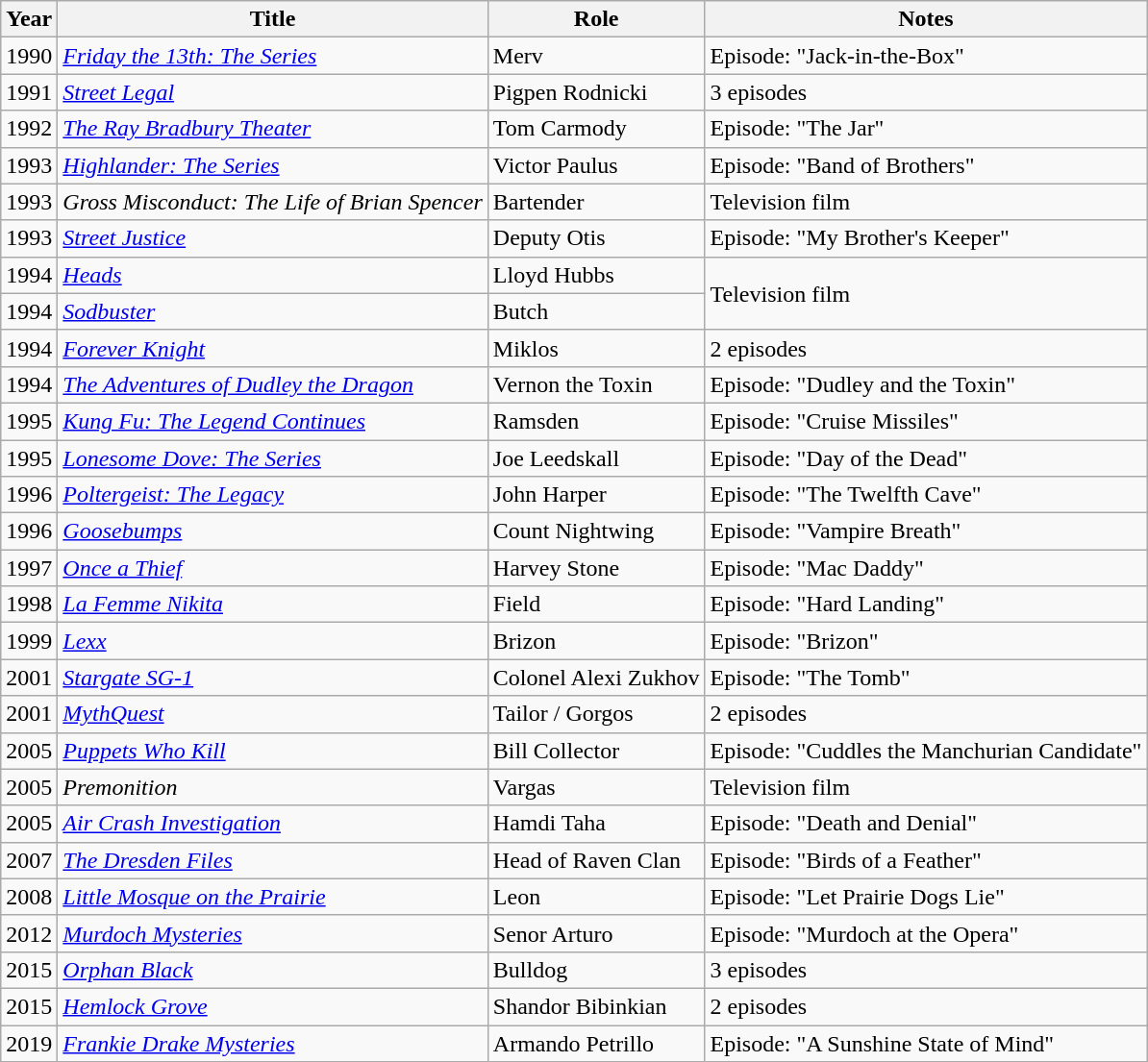<table class="wikitable sortable">
<tr>
<th>Year</th>
<th>Title</th>
<th>Role</th>
<th>Notes</th>
</tr>
<tr>
<td>1990</td>
<td><em><a href='#'>Friday the 13th: The Series</a></em></td>
<td>Merv</td>
<td>Episode: "Jack-in-the-Box"</td>
</tr>
<tr>
<td>1991</td>
<td><a href='#'><em>Street Legal</em></a></td>
<td>Pigpen Rodnicki</td>
<td>3 episodes</td>
</tr>
<tr>
<td>1992</td>
<td><em><a href='#'>The Ray Bradbury Theater</a></em></td>
<td>Tom Carmody</td>
<td>Episode: "The Jar"</td>
</tr>
<tr>
<td>1993</td>
<td><em><a href='#'>Highlander: The Series</a></em></td>
<td>Victor Paulus</td>
<td>Episode: "Band of Brothers"</td>
</tr>
<tr>
<td>1993</td>
<td><em>Gross Misconduct: The Life of Brian Spencer</em></td>
<td>Bartender</td>
<td>Television film</td>
</tr>
<tr>
<td>1993</td>
<td><em><a href='#'>Street Justice</a></em></td>
<td>Deputy Otis</td>
<td>Episode: "My Brother's Keeper"</td>
</tr>
<tr>
<td>1994</td>
<td><a href='#'><em>Heads</em></a></td>
<td>Lloyd Hubbs</td>
<td rowspan="2">Television film</td>
</tr>
<tr>
<td>1994</td>
<td><em><a href='#'>Sodbuster</a></em></td>
<td>Butch</td>
</tr>
<tr>
<td>1994</td>
<td><em><a href='#'>Forever Knight</a></em></td>
<td>Miklos</td>
<td>2 episodes</td>
</tr>
<tr>
<td>1994</td>
<td><em><a href='#'>The Adventures of Dudley the Dragon</a></em></td>
<td>Vernon the Toxin</td>
<td>Episode: "Dudley and the Toxin"</td>
</tr>
<tr>
<td>1995</td>
<td><em><a href='#'>Kung Fu: The Legend Continues</a></em></td>
<td>Ramsden</td>
<td>Episode: "Cruise Missiles"</td>
</tr>
<tr>
<td>1995</td>
<td><em><a href='#'>Lonesome Dove: The Series</a></em></td>
<td>Joe Leedskall</td>
<td>Episode: "Day of the Dead"</td>
</tr>
<tr>
<td>1996</td>
<td><em><a href='#'>Poltergeist: The Legacy</a></em></td>
<td>John Harper</td>
<td>Episode: "The Twelfth Cave"</td>
</tr>
<tr>
<td>1996</td>
<td><a href='#'><em>Goosebumps</em></a></td>
<td>Count Nightwing</td>
<td>Episode: "Vampire Breath"</td>
</tr>
<tr>
<td>1997</td>
<td><a href='#'><em>Once a Thief</em></a></td>
<td>Harvey Stone</td>
<td>Episode: "Mac Daddy"</td>
</tr>
<tr>
<td>1998</td>
<td><a href='#'><em>La Femme Nikita</em></a></td>
<td>Field</td>
<td>Episode: "Hard Landing"</td>
</tr>
<tr>
<td>1999</td>
<td><em><a href='#'>Lexx</a></em></td>
<td>Brizon</td>
<td>Episode: "Brizon"</td>
</tr>
<tr>
<td>2001</td>
<td><em><a href='#'>Stargate SG-1</a></em></td>
<td>Colonel Alexi Zukhov</td>
<td>Episode: "The Tomb"</td>
</tr>
<tr>
<td>2001</td>
<td><em><a href='#'>MythQuest</a></em></td>
<td>Tailor / Gorgos</td>
<td>2 episodes</td>
</tr>
<tr>
<td>2005</td>
<td><em><a href='#'>Puppets Who Kill</a></em></td>
<td>Bill Collector</td>
<td>Episode: "Cuddles the Manchurian Candidate"</td>
</tr>
<tr>
<td>2005</td>
<td><em>Premonition</em></td>
<td>Vargas</td>
<td>Television film</td>
</tr>
<tr>
<td>2005</td>
<td><em><a href='#'>Air Crash Investigation</a></em></td>
<td>Hamdi Taha</td>
<td>Episode: "Death and Denial"</td>
</tr>
<tr>
<td>2007</td>
<td><a href='#'><em>The Dresden Files</em></a></td>
<td>Head of Raven Clan</td>
<td>Episode: "Birds of a Feather"</td>
</tr>
<tr>
<td>2008</td>
<td><em><a href='#'>Little Mosque on the Prairie</a></em></td>
<td>Leon</td>
<td>Episode: "Let Prairie Dogs Lie"</td>
</tr>
<tr>
<td>2012</td>
<td><em><a href='#'>Murdoch Mysteries</a></em></td>
<td>Senor Arturo</td>
<td>Episode: "Murdoch at the Opera"</td>
</tr>
<tr>
<td>2015</td>
<td><em><a href='#'>Orphan Black</a></em></td>
<td>Bulldog</td>
<td>3 episodes</td>
</tr>
<tr>
<td>2015</td>
<td><a href='#'><em>Hemlock Grove</em></a></td>
<td>Shandor Bibinkian</td>
<td>2 episodes</td>
</tr>
<tr>
<td>2019</td>
<td><em><a href='#'>Frankie Drake Mysteries</a></em></td>
<td>Armando Petrillo</td>
<td>Episode: "A Sunshine State of Mind"</td>
</tr>
</table>
